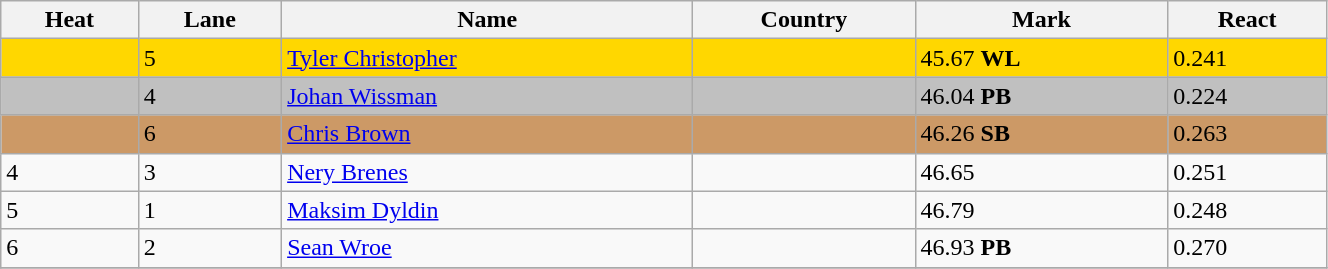<table class="wikitable" width=70%>
<tr>
<th>Heat</th>
<th>Lane</th>
<th>Name</th>
<th>Country</th>
<th>Mark</th>
<th>React</th>
</tr>
<tr bgcolor=gold>
<td></td>
<td>5</td>
<td><a href='#'>Tyler Christopher</a></td>
<td></td>
<td>45.67 <strong>WL</strong></td>
<td>0.241</td>
</tr>
<tr bgcolor=silver>
<td></td>
<td>4</td>
<td><a href='#'>Johan Wissman</a></td>
<td></td>
<td>46.04 <strong>PB</strong></td>
<td>0.224</td>
</tr>
<tr bgcolor=cc9966>
<td></td>
<td>6</td>
<td><a href='#'>Chris Brown</a></td>
<td></td>
<td>46.26 <strong>SB</strong></td>
<td>0.263</td>
</tr>
<tr>
<td>4</td>
<td>3</td>
<td><a href='#'>Nery Brenes</a></td>
<td></td>
<td>46.65</td>
<td>0.251</td>
</tr>
<tr>
<td>5</td>
<td>1</td>
<td><a href='#'>Maksim Dyldin</a></td>
<td></td>
<td>46.79</td>
<td>0.248</td>
</tr>
<tr>
<td>6</td>
<td>2</td>
<td><a href='#'>Sean Wroe</a></td>
<td></td>
<td>46.93 <strong>PB</strong></td>
<td>0.270</td>
</tr>
<tr>
</tr>
</table>
